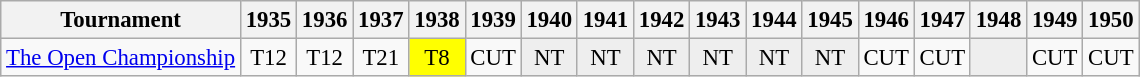<table class="wikitable" style="font-size:95%;text-align:center;">
<tr>
<th>Tournament</th>
<th>1935</th>
<th>1936</th>
<th>1937</th>
<th>1938</th>
<th>1939</th>
<th>1940</th>
<th>1941</th>
<th>1942</th>
<th>1943</th>
<th>1944</th>
<th>1945</th>
<th>1946</th>
<th>1947</th>
<th>1948</th>
<th>1949</th>
<th>1950</th>
</tr>
<tr>
<td align="left"><a href='#'>The Open Championship</a></td>
<td>T12</td>
<td>T12</td>
<td>T21</td>
<td style="background:yellow;">T8</td>
<td>CUT</td>
<td style="background:#eeeeee;">NT</td>
<td style="background:#eeeeee;">NT</td>
<td style="background:#eeeeee;">NT</td>
<td style="background:#eeeeee;">NT</td>
<td style="background:#eeeeee;">NT</td>
<td style="background:#eeeeee;">NT</td>
<td>CUT</td>
<td>CUT</td>
<td style="background:#eeeeee;"></td>
<td>CUT</td>
<td>CUT</td>
</tr>
</table>
